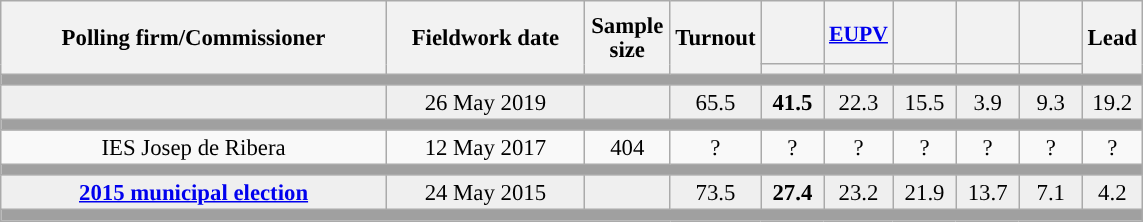<table class="wikitable collapsible collapsed" style="text-align:center; font-size:95%; line-height:16px;">
<tr style="height:42px;">
<th style="width:250px;" rowspan="2">Polling firm/Commissioner</th>
<th style="width:125px;" rowspan="2">Fieldwork date</th>
<th style="width:50px;" rowspan="2">Sample size</th>
<th style="width:45px;" rowspan="2">Turnout</th>
<th style="width:35px;"></th>
<th style="width:35px; font-size:95%;"><a href='#'>EUPV</a></th>
<th style="width:35px;"></th>
<th style="width:35px;"></th>
<th style="width:35px;"></th>
<th style="width:30px;" rowspan="2">Lead</th>
</tr>
<tr>
<th style="color:inherit;background:"></th>
<th style="color:inherit;background:"></th>
<th style="color:inherit;background:"></th>
<th style="color:inherit;background:"></th>
<th style="color:inherit;background:"></th>
</tr>
<tr>
<td colspan="11" style="background:#A0A0A0"></td>
</tr>
<tr style="background:#EFEFEF;">
<td><strong></strong></td>
<td>26 May 2019</td>
<td></td>
<td>65.5</td>
<td><strong>41.5</strong><br></td>
<td>22.3<br></td>
<td>15.5<br></td>
<td>3.9<br></td>
<td>9.3<br></td>
<td style="background:">19.2</td>
</tr>
<tr>
<td colspan="11" style="background:#A0A0A0"></td>
</tr>
<tr>
<td>IES Josep de Ribera</td>
<td>12 May 2017</td>
<td>404</td>
<td>?</td>
<td>?<br></td>
<td>?<br></td>
<td>?<br></td>
<td>?<br></td>
<td>?<br></td>
<td style="background:">?</td>
</tr>
<tr>
<td colspan="11" style="background:#A0A0A0"></td>
</tr>
<tr style="background:#EFEFEF;">
<td><strong><a href='#'>2015 municipal election</a></strong></td>
<td>24 May 2015</td>
<td></td>
<td>73.5</td>
<td><strong>27.4</strong><br></td>
<td>23.2<br></td>
<td>21.9<br></td>
<td>13.7<br></td>
<td>7.1<br></td>
<td style="background:">4.2</td>
</tr>
<tr>
<td colspan="11" style="background:#A0A0A0"></td>
</tr>
</table>
